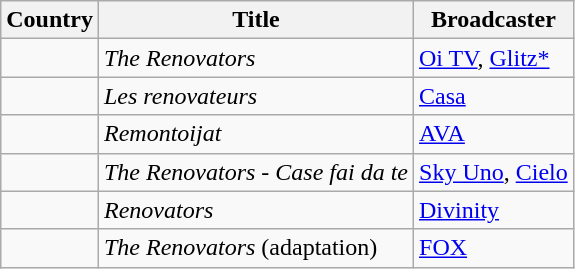<table class="wikitable">
<tr>
<th>Country</th>
<th>Title</th>
<th>Broadcaster</th>
</tr>
<tr>
<td></td>
<td><em>The Renovators</em></td>
<td><a href='#'>Oi TV</a>, <a href='#'>Glitz*</a></td>
</tr>
<tr>
<td></td>
<td><em>Les renovateurs</em></td>
<td><a href='#'>Casa</a></td>
</tr>
<tr>
<td></td>
<td><em>Remontoijat</em></td>
<td><a href='#'>AVA</a></td>
</tr>
<tr>
<td></td>
<td><em>The Renovators - Case fai da te</em></td>
<td><a href='#'>Sky Uno</a>, <a href='#'>Cielo</a></td>
</tr>
<tr>
<td></td>
<td><em>Renovators</em></td>
<td><a href='#'>Divinity</a></td>
</tr>
<tr>
<td></td>
<td><em>The Renovators</em> (adaptation)</td>
<td><a href='#'>FOX</a></td>
</tr>
</table>
